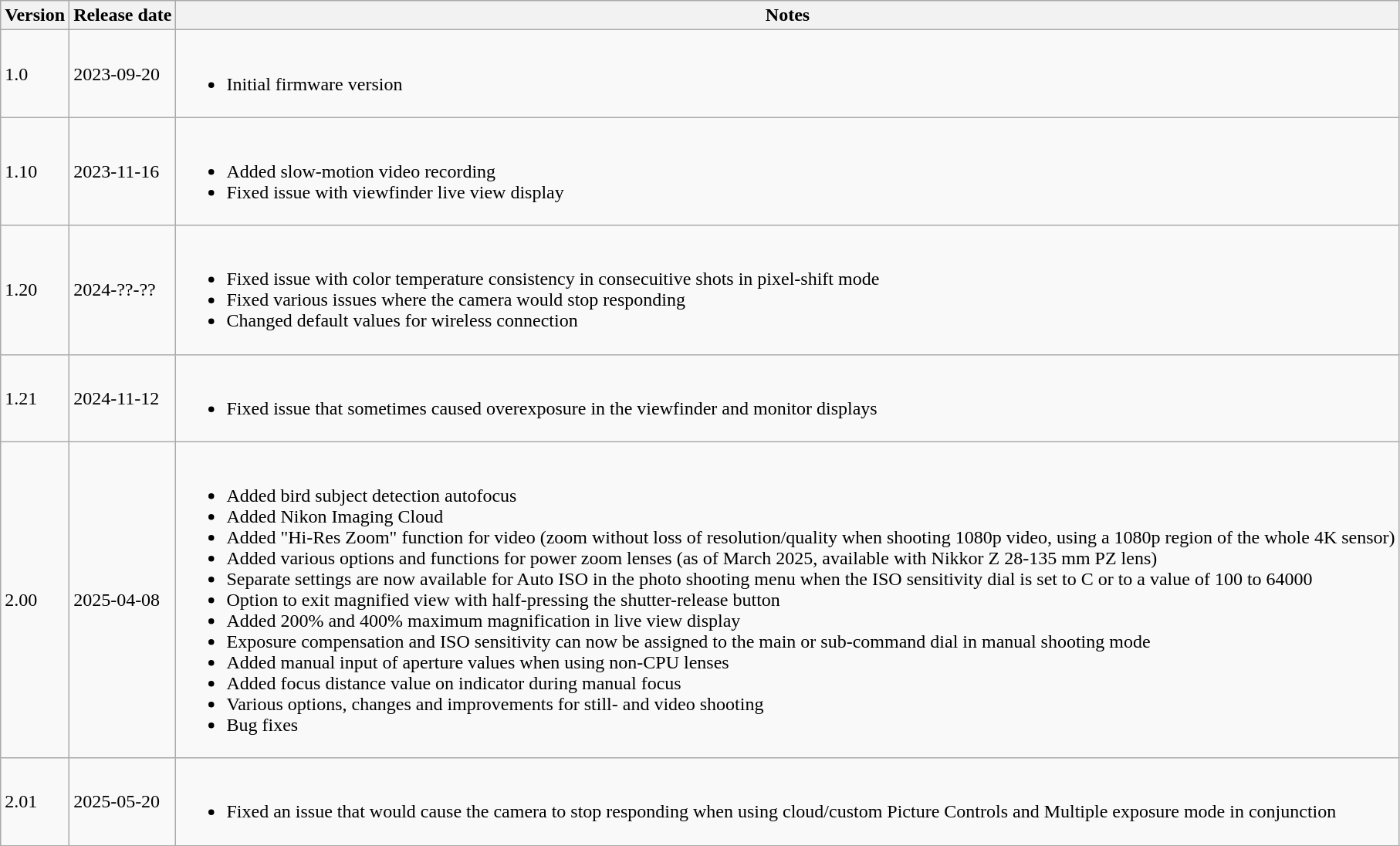<table class="wikitable mw-collapsible">
<tr>
<th>Version</th>
<th>Release date</th>
<th>Notes</th>
</tr>
<tr>
<td>1.0</td>
<td>2023-09-20</td>
<td><br><ul><li>Initial firmware version</li></ul></td>
</tr>
<tr>
<td>1.10</td>
<td>2023-11-16</td>
<td><br><ul><li>Added slow-motion video recording</li><li>Fixed issue with viewfinder live view display</li></ul></td>
</tr>
<tr>
<td>1.20</td>
<td>2024-??-??</td>
<td><br><ul><li>Fixed issue with color temperature consistency in consecuitive shots in pixel-shift mode</li><li>Fixed various issues where the camera would stop responding</li><li>Changed default values for wireless connection</li></ul></td>
</tr>
<tr>
<td>1.21</td>
<td>2024-11-12</td>
<td><br><ul><li>Fixed issue that sometimes caused overexposure in the viewfinder and monitor displays</li></ul></td>
</tr>
<tr>
<td>2.00</td>
<td>2025-04-08<br></td>
<td><br><ul><li>Added bird subject detection autofocus</li><li>Added Nikon Imaging Cloud</li><li>Added "Hi-Res Zoom" function for video (zoom without loss of resolution/quality when shooting 1080p video, using a 1080p region of the whole 4K sensor)</li><li>Added various options and functions for power zoom lenses (as of March 2025, available with Nikkor Z 28-135 mm  PZ lens)</li><li>Separate settings are now available for Auto ISO in the photo shooting menu when the ISO sensitivity dial is set to C or to a value of 100 to 64000</li><li>Option to exit magnified view with half-pressing the shutter-release button</li><li>Added 200% and 400% maximum magnification in live view display</li><li>Exposure compensation and ISO sensitivity can now be assigned to the main or sub-command dial in manual shooting mode</li><li>Added manual input of aperture values when using non-CPU lenses</li><li>Added focus distance value on indicator during manual focus</li><li>Various options, changes and improvements for still- and video shooting</li><li>Bug fixes</li></ul></td>
</tr>
<tr>
<td>2.01</td>
<td>2025-05-20</td>
<td><br><ul><li>Fixed an issue that would cause the camera to stop responding when using cloud/custom Picture Controls and Multiple exposure mode in conjunction</li></ul></td>
</tr>
</table>
